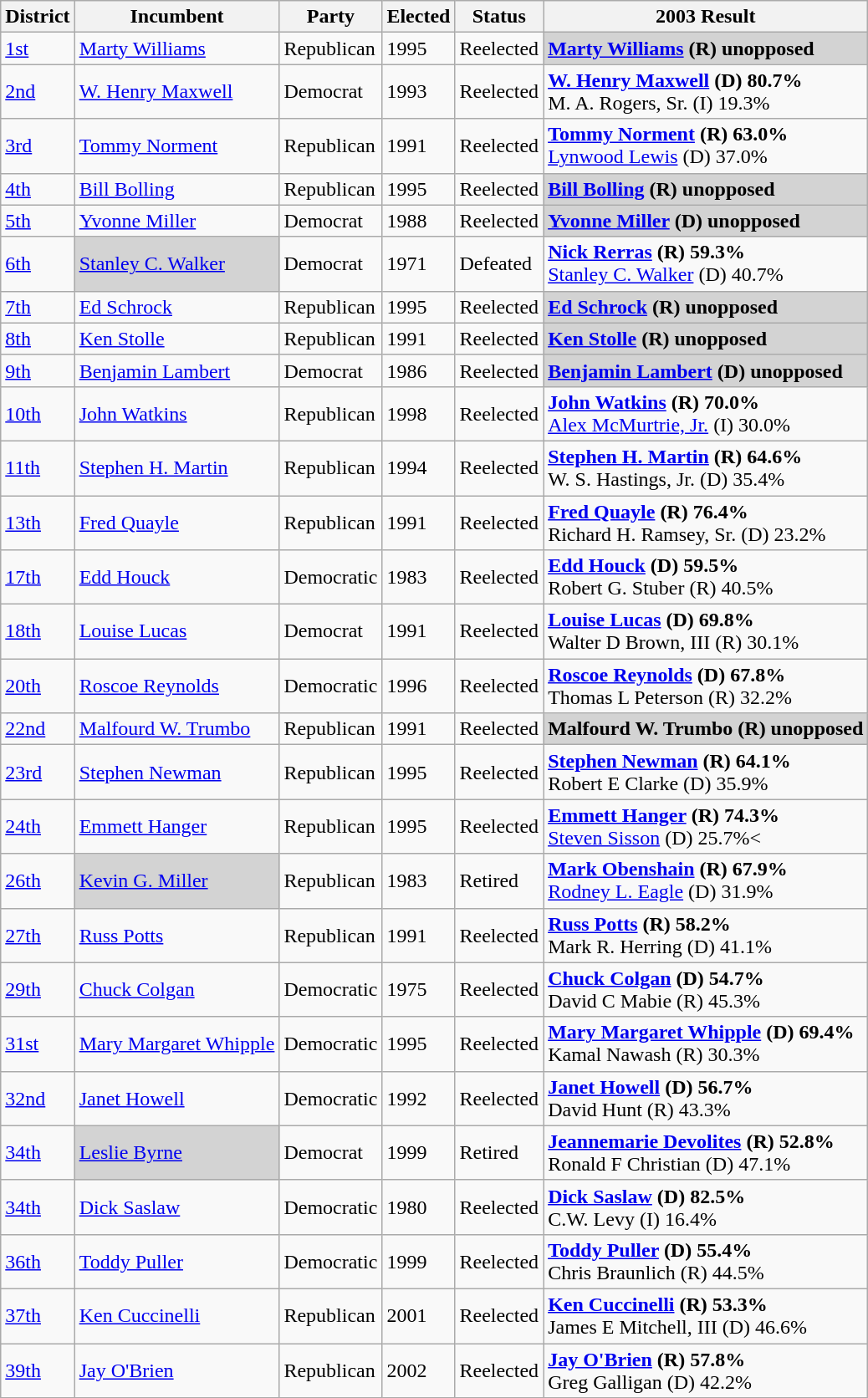<table class=wikitable>
<tr>
<th>District</th>
<th>Incumbent</th>
<th>Party</th>
<th>Elected</th>
<th>Status</th>
<th>2003 Result</th>
</tr>
<tr>
<td><a href='#'>1st</a></td>
<td><a href='#'>Marty Williams</a></td>
<td>Republican</td>
<td>1995</td>
<td>Reelected</td>
<td bgcolor = "lightgrey"><strong><a href='#'>Marty Williams</a> (R) unopposed</strong></td>
</tr>
<tr>
<td><a href='#'>2nd</a></td>
<td><a href='#'>W. Henry Maxwell</a></td>
<td>Democrat</td>
<td>1993</td>
<td>Reelected</td>
<td><strong><a href='#'>W. Henry Maxwell</a> (D) 80.7%</strong><br> M. A. Rogers, Sr. (I) 19.3%</td>
</tr>
<tr>
<td><a href='#'>3rd</a></td>
<td><a href='#'>Tommy Norment</a></td>
<td>Republican</td>
<td>1991</td>
<td>Reelected</td>
<td><strong><a href='#'>Tommy Norment</a> (R) 63.0%</strong><br> <a href='#'>Lynwood Lewis</a> (D) 37.0%</td>
</tr>
<tr>
<td><a href='#'>4th</a></td>
<td><a href='#'>Bill Bolling</a></td>
<td>Republican</td>
<td>1995</td>
<td>Reelected</td>
<td bgcolor = "lightgrey"><strong><a href='#'>Bill Bolling</a> (R) unopposed</strong></td>
</tr>
<tr>
<td><a href='#'>5th</a></td>
<td><a href='#'>Yvonne Miller</a></td>
<td>Democrat</td>
<td>1988</td>
<td>Reelected</td>
<td bgcolor = "lightgrey"><strong><a href='#'>Yvonne Miller</a> (D) unopposed</strong></td>
</tr>
<tr>
<td><a href='#'>6th</a></td>
<td bgcolor = "lightgrey"><a href='#'>Stanley C. Walker</a></td>
<td>Democrat</td>
<td>1971</td>
<td>Defeated</td>
<td><strong><a href='#'>Nick Rerras</a> (R) 59.3%</strong><br> <a href='#'>Stanley C. Walker</a> (D) 40.7%</td>
</tr>
<tr>
<td><a href='#'>7th</a></td>
<td><a href='#'>Ed Schrock</a></td>
<td>Republican</td>
<td>1995</td>
<td>Reelected</td>
<td bgcolor = "lightgrey"><strong><a href='#'>Ed Schrock</a> (R) unopposed</strong></td>
</tr>
<tr>
<td><a href='#'>8th</a></td>
<td><a href='#'>Ken Stolle</a></td>
<td>Republican</td>
<td>1991</td>
<td>Reelected</td>
<td bgcolor = "lightgrey"><strong><a href='#'>Ken Stolle</a> (R) unopposed</strong></td>
</tr>
<tr>
<td><a href='#'>9th</a></td>
<td><a href='#'>Benjamin Lambert</a></td>
<td>Democrat</td>
<td>1986</td>
<td>Reelected</td>
<td bgcolor = "lightgrey"><strong><a href='#'>Benjamin Lambert</a> (D) unopposed</strong></td>
</tr>
<tr>
<td><a href='#'>10th</a></td>
<td><a href='#'>John Watkins</a></td>
<td>Republican</td>
<td>1998</td>
<td>Reelected</td>
<td><strong><a href='#'>John Watkins</a> (R) 70.0%</strong><br> <a href='#'>Alex McMurtrie, Jr.</a> (I) 30.0%</td>
</tr>
<tr>
<td><a href='#'>11th</a></td>
<td><a href='#'>Stephen H. Martin</a></td>
<td>Republican</td>
<td>1994</td>
<td>Reelected</td>
<td><strong><a href='#'>Stephen H. Martin</a> (R) 64.6%</strong><br> W. S. Hastings, Jr. (D) 35.4%</td>
</tr>
<tr>
<td><a href='#'>13th</a></td>
<td><a href='#'>Fred Quayle</a></td>
<td>Republican</td>
<td>1991</td>
<td>Reelected</td>
<td><strong><a href='#'>Fred Quayle</a> (R) 76.4%</strong><br> Richard H. Ramsey, Sr. (D) 23.2%</td>
</tr>
<tr>
<td><a href='#'>17th</a></td>
<td><a href='#'>Edd Houck</a></td>
<td>Democratic</td>
<td>1983</td>
<td>Reelected</td>
<td><strong><a href='#'>Edd Houck</a> (D) 59.5%</strong><br> Robert G. Stuber (R) 40.5%</td>
</tr>
<tr>
<td><a href='#'>18th</a></td>
<td><a href='#'>Louise Lucas</a></td>
<td>Democrat</td>
<td>1991</td>
<td>Reelected</td>
<td><strong><a href='#'>Louise Lucas</a> (D) 69.8%</strong><br> Walter D Brown, III (R) 30.1%</td>
</tr>
<tr>
<td><a href='#'>20th</a></td>
<td><a href='#'>Roscoe Reynolds</a></td>
<td>Democratic</td>
<td>1996</td>
<td>Reelected</td>
<td><strong><a href='#'>Roscoe Reynolds</a> (D) 67.8%</strong><br> Thomas L Peterson  (R) 32.2%</td>
</tr>
<tr>
<td><a href='#'>22nd</a></td>
<td><a href='#'>Malfourd W. Trumbo</a></td>
<td>Republican</td>
<td>1991</td>
<td>Reelected</td>
<td bgcolor = "lightgrey"><strong>Malfourd W. Trumbo (R) unopposed</strong></td>
</tr>
<tr>
<td><a href='#'>23rd</a></td>
<td><a href='#'>Stephen Newman</a></td>
<td>Republican</td>
<td>1995</td>
<td>Reelected</td>
<td><strong><a href='#'>Stephen Newman</a> (R) 64.1%</strong><br> Robert E Clarke (D) 35.9%</td>
</tr>
<tr>
<td><a href='#'>24th</a></td>
<td><a href='#'>Emmett Hanger</a></td>
<td>Republican</td>
<td>1995</td>
<td>Reelected</td>
<td><strong><a href='#'>Emmett Hanger</a> (R) 74.3%</strong><br> <a href='#'>Steven Sisson</a> (D) 25.7%<</td>
</tr>
<tr>
<td><a href='#'>26th</a></td>
<td bgcolor = "lightgrey"><a href='#'>Kevin G. Miller</a></td>
<td>Republican</td>
<td>1983</td>
<td>Retired</td>
<td><strong><a href='#'>Mark Obenshain</a> (R) 67.9%</strong><br> <a href='#'>Rodney L. Eagle</a> (D) 31.9%</td>
</tr>
<tr>
<td><a href='#'>27th</a></td>
<td><a href='#'>Russ Potts</a></td>
<td>Republican</td>
<td>1991</td>
<td>Reelected</td>
<td><strong><a href='#'>Russ Potts</a> (R) 58.2%</strong><br> Mark R. Herring (D) 41.1%</td>
</tr>
<tr>
<td><a href='#'>29th</a></td>
<td><a href='#'>Chuck Colgan</a></td>
<td>Democratic</td>
<td>1975</td>
<td>Reelected</td>
<td><strong><a href='#'>Chuck Colgan</a> (D) 54.7%</strong><br> David C Mabie (R) 45.3%</td>
</tr>
<tr>
<td><a href='#'>31st</a></td>
<td><a href='#'>Mary Margaret Whipple</a></td>
<td>Democratic</td>
<td>1995</td>
<td>Reelected</td>
<td><strong><a href='#'>Mary Margaret Whipple</a> (D) 69.4%</strong><br> Kamal Nawash (R) 30.3%</td>
</tr>
<tr>
<td><a href='#'>32nd</a></td>
<td><a href='#'>Janet Howell</a></td>
<td>Democratic</td>
<td>1992</td>
<td>Reelected</td>
<td><strong><a href='#'>Janet Howell</a> (D) 56.7%</strong><br> David Hunt (R) 43.3%</td>
</tr>
<tr>
<td><a href='#'>34th</a></td>
<td bgcolor = "lightgrey"><a href='#'>Leslie Byrne</a></td>
<td>Democrat</td>
<td>1999</td>
<td>Retired</td>
<td><strong><a href='#'>Jeannemarie Devolites</a> (R) 52.8%</strong><br> Ronald F Christian (D)  47.1%</td>
</tr>
<tr>
<td><a href='#'>34th</a></td>
<td><a href='#'>Dick Saslaw</a></td>
<td>Democratic</td>
<td>1980</td>
<td>Reelected</td>
<td><strong><a href='#'>Dick Saslaw</a> (D) 82.5%</strong><br> C.W. Levy (I) 16.4%</td>
</tr>
<tr>
<td><a href='#'>36th</a></td>
<td><a href='#'>Toddy Puller</a></td>
<td>Democratic</td>
<td>1999</td>
<td>Reelected</td>
<td><strong><a href='#'>Toddy Puller</a> (D) 55.4%</strong><br> Chris Braunlich (R) 44.5%</td>
</tr>
<tr>
<td><a href='#'>37th</a></td>
<td><a href='#'>Ken Cuccinelli</a></td>
<td>Republican</td>
<td>2001</td>
<td>Reelected</td>
<td><strong><a href='#'>Ken Cuccinelli</a> (R) 53.3%</strong><br> James E Mitchell, III (D) 46.6%</td>
</tr>
<tr>
<td><a href='#'>39th</a></td>
<td><a href='#'>Jay O'Brien</a></td>
<td>Republican</td>
<td>2002</td>
<td>Reelected</td>
<td><strong><a href='#'>Jay O'Brien</a> (R) 57.8%</strong> <br> Greg Galligan (D) 42.2%</td>
</tr>
<tr>
</tr>
</table>
